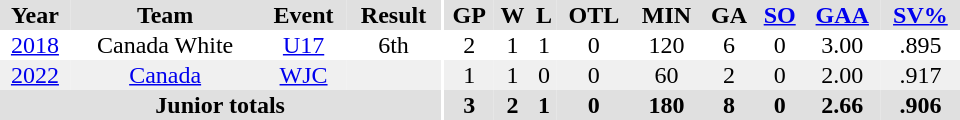<table border="0" cellpadding="1" cellspacing="0" ID="Table3" style="text-align:center; width:40em">
<tr ALIGN="center" bgcolor="#e0e0e0">
<th>Year</th>
<th>Team</th>
<th>Event</th>
<th>Result</th>
<th rowspan="99" bgcolor="#ffffff"></th>
<th>GP</th>
<th>W</th>
<th>L</th>
<th>OTL</th>
<th>MIN</th>
<th>GA</th>
<th><a href='#'>SO</a></th>
<th><a href='#'>GAA</a></th>
<th><a href='#'>SV%</a></th>
</tr>
<tr>
<td><a href='#'>2018</a></td>
<td>Canada White</td>
<td><a href='#'>U17</a></td>
<td>6th</td>
<td>2</td>
<td>1</td>
<td>1</td>
<td>0</td>
<td>120</td>
<td>6</td>
<td>0</td>
<td>3.00</td>
<td>.895</td>
</tr>
<tr bgcolor="#f0f0f0">
<td><a href='#'>2022</a></td>
<td><a href='#'>Canada</a></td>
<td><a href='#'>WJC</a></td>
<td></td>
<td>1</td>
<td>1</td>
<td>0</td>
<td>0</td>
<td>60</td>
<td>2</td>
<td>0</td>
<td>2.00</td>
<td>.917</td>
</tr>
<tr bgcolor="#e0e0e0">
<th colspan=4>Junior totals</th>
<th>3</th>
<th>2</th>
<th>1</th>
<th>0</th>
<th>180</th>
<th>8</th>
<th>0</th>
<th>2.66</th>
<th>.906</th>
</tr>
</table>
